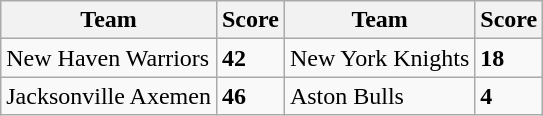<table class="wikitable">
<tr>
<th>Team</th>
<th>Score</th>
<th>Team</th>
<th>Score</th>
</tr>
<tr>
<td>New Haven Warriors</td>
<td><strong>42</strong></td>
<td>New York Knights</td>
<td><strong>18</strong></td>
</tr>
<tr>
<td>Jacksonville Axemen</td>
<td><strong>46</strong></td>
<td>Aston Bulls</td>
<td><strong>4</strong></td>
</tr>
</table>
